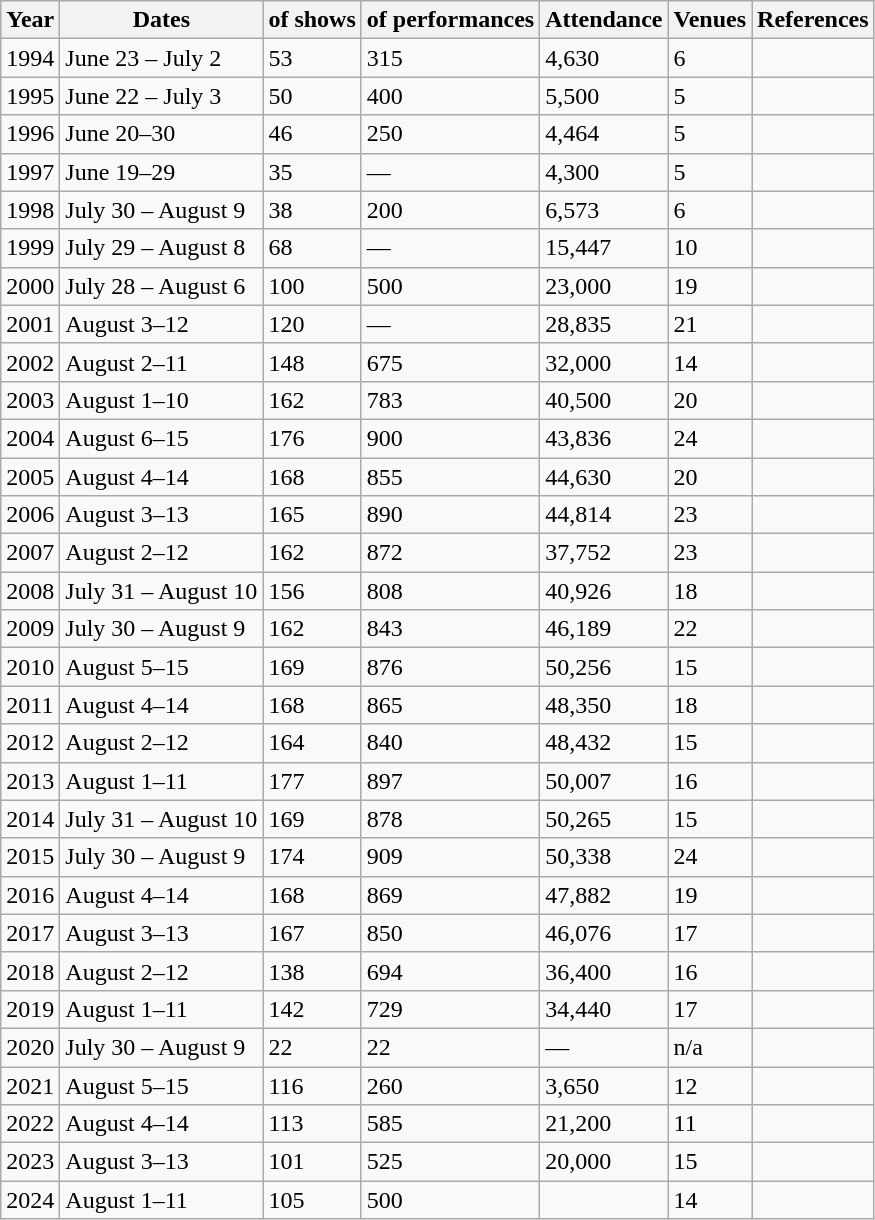<table class="wikitable sortable plainrowheaders" summary="Columns in the table list, from left to right, the year of the festival, its dates, the number of shows, the number of performances, total attendance, and the number of venues. The festival has run every year since 1994. In its earlier years, it took place in late June and early July but beginning in 1998, it moved to late July and early August. The number of shows ranges from 35 to 177 and the number of performances ranges from around 200 to 909. Three years, 1997, 1999, and 2001, do not list the number of performances. Attendance ranges from 4,300 to 50,338 and the number of venues ranges from five to 24.">
<tr>
<th scope=col>Year</th>
<th class="unsortable" scope=col>Dates</th>
<th scope=col> of shows</th>
<th scope=col> of performances</th>
<th scope=col>Attendance</th>
<th scope=col>Venues</th>
<th class="unsortable" scope=col>References</th>
</tr>
<tr>
<td>1994</td>
<td>June 23 – July 2</td>
<td>53</td>
<td>315</td>
<td>4,630</td>
<td>6</td>
<td></td>
</tr>
<tr>
<td>1995</td>
<td>June 22 – July 3</td>
<td data-sort-value="50">50</td>
<td>400</td>
<td>5,500</td>
<td>5</td>
<td></td>
</tr>
<tr>
<td>1996</td>
<td>June 20–30</td>
<td>46</td>
<td>250</td>
<td>4,464</td>
<td data-sort-value="5">5</td>
<td></td>
</tr>
<tr>
<td>1997</td>
<td>June 19–29</td>
<td>35</td>
<td data-sort-value="0">—</td>
<td>4,300</td>
<td>5</td>
<td></td>
</tr>
<tr>
<td>1998</td>
<td>July 30 – August 9</td>
<td>38</td>
<td data-sort-value="200">200</td>
<td>6,573</td>
<td>6</td>
<td></td>
</tr>
<tr>
<td>1999</td>
<td>July 29 – August 8</td>
<td>68</td>
<td data-sort-value="0">—</td>
<td>15,447</td>
<td>10</td>
<td></td>
</tr>
<tr>
<td>2000</td>
<td>July 28 – August 6</td>
<td>100</td>
<td>500</td>
<td data-sort-value="23,000">23,000</td>
<td data-sort-value="19">19</td>
<td></td>
</tr>
<tr>
<td>2001</td>
<td>August 3–12</td>
<td>120</td>
<td data-sort-value="0">—</td>
<td>28,835</td>
<td>21</td>
<td></td>
</tr>
<tr>
<td>2002</td>
<td>August 2–11</td>
<td>148</td>
<td data-sort-value="675">675</td>
<td>32,000</td>
<td>14</td>
<td></td>
</tr>
<tr>
<td>2003</td>
<td>August 1–10</td>
<td>162</td>
<td>783</td>
<td>40,500</td>
<td>20</td>
<td></td>
</tr>
<tr>
<td>2004</td>
<td>August 6–15</td>
<td>176</td>
<td>900</td>
<td>43,836</td>
<td>24</td>
<td></td>
</tr>
<tr>
<td>2005</td>
<td>August 4–14</td>
<td>168</td>
<td>855</td>
<td>44,630</td>
<td>20</td>
<td></td>
</tr>
<tr>
<td>2006</td>
<td>August 3–13</td>
<td>165</td>
<td>890</td>
<td>44,814</td>
<td>23</td>
<td></td>
</tr>
<tr>
<td>2007</td>
<td>August 2–12</td>
<td>162</td>
<td>872</td>
<td>37,752</td>
<td>23</td>
<td></td>
</tr>
<tr>
<td>2008</td>
<td>July 31 – August 10</td>
<td>156</td>
<td>808</td>
<td>40,926</td>
<td>18</td>
<td></td>
</tr>
<tr>
<td>2009</td>
<td>July 30 – August 9</td>
<td>162</td>
<td>843</td>
<td>46,189</td>
<td>22</td>
<td></td>
</tr>
<tr>
<td>2010</td>
<td>August 5–15</td>
<td>169</td>
<td>876</td>
<td>50,256</td>
<td>15</td>
<td></td>
</tr>
<tr>
<td>2011</td>
<td>August 4–14</td>
<td>168</td>
<td>865</td>
<td>48,350</td>
<td>18</td>
<td></td>
</tr>
<tr>
<td>2012</td>
<td>August 2–12</td>
<td>164</td>
<td>840</td>
<td>48,432</td>
<td>15</td>
<td></td>
</tr>
<tr>
<td>2013</td>
<td>August 1–11</td>
<td>177</td>
<td>897</td>
<td>50,007</td>
<td>16</td>
<td></td>
</tr>
<tr>
<td>2014</td>
<td>July 31 – August 10</td>
<td>169</td>
<td>878</td>
<td>50,265</td>
<td>15</td>
<td></td>
</tr>
<tr>
<td>2015</td>
<td>July 30 – August 9</td>
<td>174</td>
<td>909</td>
<td>50,338</td>
<td>24</td>
<td></td>
</tr>
<tr>
<td>2016</td>
<td>August 4–14</td>
<td>168</td>
<td>869</td>
<td>47,882</td>
<td>19</td>
<td></td>
</tr>
<tr>
<td>2017</td>
<td>August 3–13</td>
<td>167</td>
<td>850</td>
<td>46,076</td>
<td>17</td>
<td></td>
</tr>
<tr>
<td>2018</td>
<td>August 2–12</td>
<td>138</td>
<td>694</td>
<td data-sort-value="36400">36,400</td>
<td>16</td>
<td></td>
</tr>
<tr>
<td>2019</td>
<td>August 1–11</td>
<td>142</td>
<td>729</td>
<td>34,440</td>
<td>17</td>
<td></td>
</tr>
<tr>
<td>2020</td>
<td>July 30 – August 9</td>
<td data-sort-value="22">22</td>
<td data-sort-value="22">22</td>
<td data-sort-value="0">—</td>
<td data-sort-value="0">n/a</td>
<td></td>
</tr>
<tr>
<td>2021</td>
<td>August 5–15</td>
<td>116</td>
<td>260</td>
<td>3,650</td>
<td data-sort-value="12">12</td>
<td></td>
</tr>
<tr>
<td>2022</td>
<td>August 4–14</td>
<td>113</td>
<td>585</td>
<td>21,200</td>
<td>11</td>
<td></td>
</tr>
<tr>
<td>2023</td>
<td>August 3–13</td>
<td>101</td>
<td>525</td>
<td data-sort-value="20000">20,000</td>
<td>15</td>
<td></td>
</tr>
<tr>
<td>2024</td>
<td>August 1–11</td>
<td>105</td>
<td data-sort-value="500">500</td>
<td data-sort-value="0"></td>
<td>14</td>
<td></td>
</tr>
</table>
